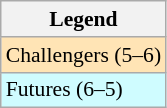<table class=wikitable style=font-size:90%>
<tr>
<th>Legend</th>
</tr>
<tr bgcolor=moccasin>
<td>Challengers (5–6)</td>
</tr>
<tr bgcolor=CFFCFF>
<td>Futures (6–5)</td>
</tr>
</table>
